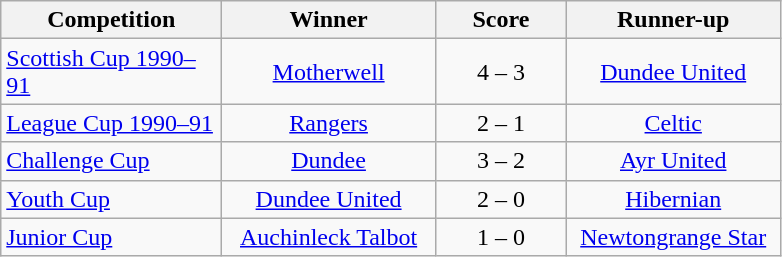<table class="wikitable" style="text-align: center;">
<tr>
<th width=140>Competition</th>
<th width=135>Winner</th>
<th width=80>Score</th>
<th width=135>Runner-up</th>
</tr>
<tr>
<td align=left><a href='#'>Scottish Cup 1990–91</a></td>
<td><a href='#'>Motherwell</a></td>
<td>4 – 3 </td>
<td><a href='#'>Dundee United</a></td>
</tr>
<tr>
<td align=left><a href='#'>League Cup 1990–91</a></td>
<td><a href='#'>Rangers</a></td>
<td>2 – 1 </td>
<td><a href='#'>Celtic</a></td>
</tr>
<tr>
<td align=left><a href='#'>Challenge Cup</a></td>
<td><a href='#'>Dundee</a></td>
<td>3 – 2 </td>
<td><a href='#'>Ayr United</a></td>
</tr>
<tr>
<td align=left><a href='#'>Youth Cup</a></td>
<td><a href='#'>Dundee United</a></td>
<td>2 – 0</td>
<td><a href='#'>Hibernian</a></td>
</tr>
<tr>
<td align=left><a href='#'>Junior Cup</a></td>
<td><a href='#'>Auchinleck Talbot</a></td>
<td>1 – 0</td>
<td><a href='#'>Newtongrange Star</a></td>
</tr>
</table>
